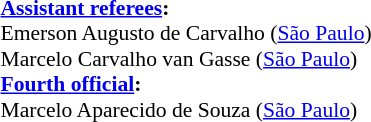<table width=50% style="font-size: 90%">
<tr>
<td><br><strong><a href='#'>Assistant referees</a>:</strong>
<br>Emerson Augusto de Carvalho (<a href='#'>São Paulo</a>)
<br>Marcelo Carvalho van Gasse (<a href='#'>São Paulo</a>)
<br><strong><a href='#'>Fourth official</a>:</strong>
<br>Marcelo Aparecido de Souza (<a href='#'>São Paulo</a>)</td>
</tr>
</table>
